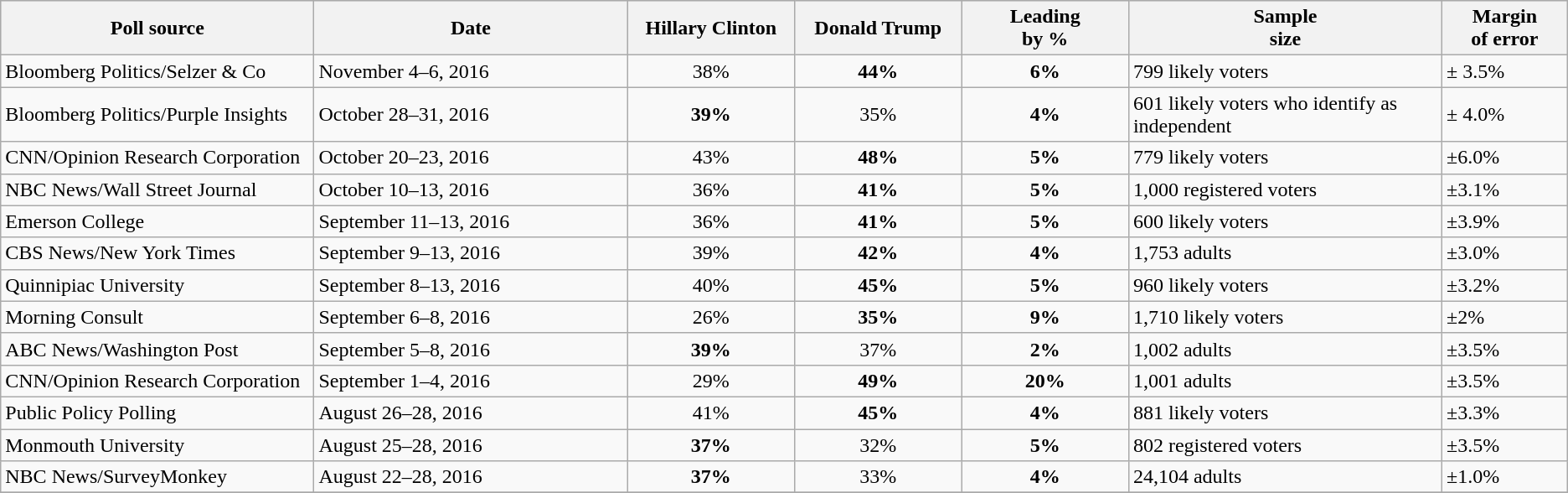<table class="wikitable sortable">
<tr style="background:lightgrey;">
<th width="20%">Poll source</th>
<th width="20%">Date</th>
<th width="10.66%">Hillary Clinton<br><small></small></th>
<th width="10.66%">Donald Trump<br><small></small></th>
<th width="10.66%">Leading<br>by %</th>
<th width="20%">Sample<br>size</th>
<th width="8%">Margin<br>of error</th>
</tr>
<tr>
<td>Bloomberg Politics/Selzer & Co</td>
<td>November 4–6, 2016</td>
<td align="center">38%</td>
<td align="center" ><strong>44%</strong></td>
<td align="center" ><strong>6%</strong></td>
<td>799 likely voters</td>
<td>± 3.5%</td>
</tr>
<tr>
<td>Bloomberg Politics/Purple Insights</td>
<td>October 28–31, 2016</td>
<td align="center" ><strong>39%</strong></td>
<td align="center">35%</td>
<td align="center" ><strong>4%</strong></td>
<td>601 likely voters who identify as independent</td>
<td>± 4.0%</td>
</tr>
<tr>
<td>CNN/Opinion Research Corporation</td>
<td>October 20–23, 2016</td>
<td align="center">43%</td>
<td align="center" ><strong>48%</strong></td>
<td align="center" ><strong>5%</strong></td>
<td>779 likely voters</td>
<td>±6.0%</td>
</tr>
<tr>
<td>NBC News/Wall Street Journal</td>
<td>October 10–13, 2016</td>
<td align="center">36%</td>
<td align="center" ><strong>41%</strong></td>
<td align="center" ><strong>5%</strong></td>
<td>1,000 registered voters</td>
<td>±3.1%</td>
</tr>
<tr>
<td>Emerson College</td>
<td>September 11–13, 2016</td>
<td align="center">36%</td>
<td align="center" ><strong>41%</strong></td>
<td align="center" ><strong>5%</strong></td>
<td>600 likely voters</td>
<td>±3.9%</td>
</tr>
<tr>
<td>CBS News/New York Times</td>
<td>September 9–13, 2016</td>
<td align="center">39%</td>
<td align="center" ><strong>42%</strong></td>
<td align="center" ><strong>4%</strong></td>
<td>1,753 adults</td>
<td>±3.0%</td>
</tr>
<tr>
<td>Quinnipiac University</td>
<td>September 8–13, 2016</td>
<td align="center">40%</td>
<td align="center" ><strong>45%</strong></td>
<td align="center" ><strong>5%</strong></td>
<td>960 likely voters</td>
<td>±3.2%</td>
</tr>
<tr>
<td>Morning Consult</td>
<td>September 6–8, 2016</td>
<td align="center">26%</td>
<td align="center" ><strong>35%</strong></td>
<td align="center" ><strong>9%</strong></td>
<td>1,710 likely voters</td>
<td>±2%</td>
</tr>
<tr>
<td>ABC News/Washington Post</td>
<td>September 5–8, 2016</td>
<td align="center" ><strong>39%</strong></td>
<td align="center">37%</td>
<td align="center" ><strong>2%</strong></td>
<td>1,002 adults</td>
<td>±3.5%</td>
</tr>
<tr>
<td>CNN/Opinion Research Corporation</td>
<td>September 1–4, 2016</td>
<td align="center">29%</td>
<td align="center" ><strong>49%</strong></td>
<td align="center" ><strong>20%</strong></td>
<td>1,001 adults</td>
<td>±3.5%</td>
</tr>
<tr>
<td>Public Policy Polling</td>
<td>August 26–28, 2016</td>
<td align="center">41%</td>
<td align="center" ><strong>45%</strong></td>
<td align="center" ><strong>4%</strong></td>
<td>881 likely voters</td>
<td>±3.3%</td>
</tr>
<tr>
<td>Monmouth University</td>
<td>August 25–28, 2016</td>
<td align="center" ><strong>37%</strong></td>
<td align="center">32%</td>
<td align="center" ><strong>5%</strong></td>
<td>802 registered voters</td>
<td>±3.5%</td>
</tr>
<tr>
<td>NBC News/SurveyMonkey</td>
<td>August 22–28, 2016</td>
<td align="center" ><strong>37%</strong></td>
<td align="center">33%</td>
<td align="center" ><strong>4%</strong></td>
<td>24,104 adults</td>
<td>±1.0%</td>
</tr>
<tr>
</tr>
</table>
